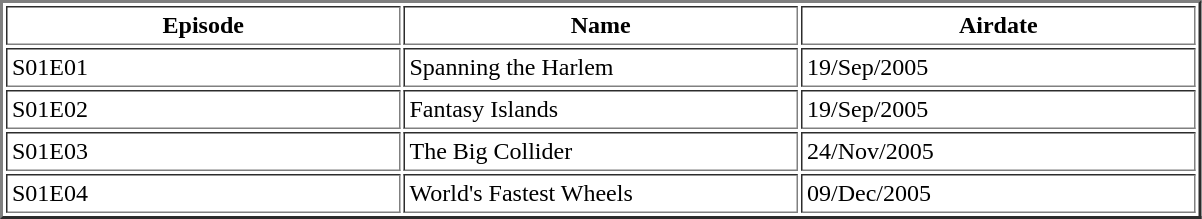<table border="2" cellpadding="3">
<tr>
<th style="width: 255px;">Episode</th>
<th style="width: 255px;">Name</th>
<th style="width: 255px;">Airdate</th>
</tr>
<tr>
<td>S01E01</td>
<td>Spanning the Harlem</td>
<td>19/Sep/2005</td>
</tr>
<tr>
<td>S01E02</td>
<td>Fantasy Islands</td>
<td>19/Sep/2005</td>
</tr>
<tr>
<td>S01E03</td>
<td>The Big Collider</td>
<td>24/Nov/2005</td>
</tr>
<tr>
<td>S01E04</td>
<td>World's Fastest Wheels</td>
<td>09/Dec/2005</td>
</tr>
</table>
